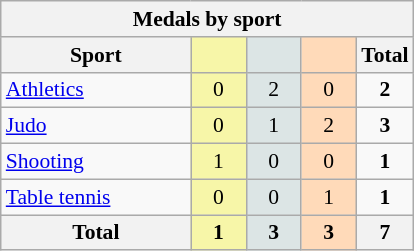<table class="wikitable" style="font-size:90%; text-align:center;">
<tr>
<th colspan=5>Medals by sport</th>
</tr>
<tr>
<th width=120>Sport</th>
<th scope="col" width=30 style="background:#F7F6A8;"></th>
<th scope="col" width=30 style="background:#DCE5E5;"></th>
<th scope="col" width=30 style="background:#FFDAB9;"></th>
<th width=30>Total</th>
</tr>
<tr>
<td align=left><a href='#'>Athletics</a></td>
<td style="background:#F7F6A8;">0</td>
<td style="background:#DCE5E5;">2</td>
<td style="background:#FFDAB9;">0</td>
<td><strong>2</strong></td>
</tr>
<tr>
<td align=left><a href='#'>Judo</a></td>
<td style="background:#F7F6A8;">0</td>
<td style="background:#DCE5E5;">1</td>
<td style="background:#FFDAB9;">2</td>
<td><strong>3</strong></td>
</tr>
<tr>
<td align=left><a href='#'>Shooting</a></td>
<td style="background:#F7F6A8;">1</td>
<td style="background:#DCE5E5;">0</td>
<td style="background:#FFDAB9;">0</td>
<td><strong>1</strong></td>
</tr>
<tr>
<td align=left><a href='#'>Table tennis</a></td>
<td style="background:#F7F6A8;">0</td>
<td style="background:#DCE5E5;">0</td>
<td style="background:#FFDAB9;">1</td>
<td><strong>1</strong></td>
</tr>
<tr>
<th align=left>Total</th>
<th style="background:#F7F6A8;">1</th>
<th style="background:#DCE5E5;">3</th>
<th style="background:#FFDAB9;">3</th>
<th><strong>7</strong></th>
</tr>
</table>
